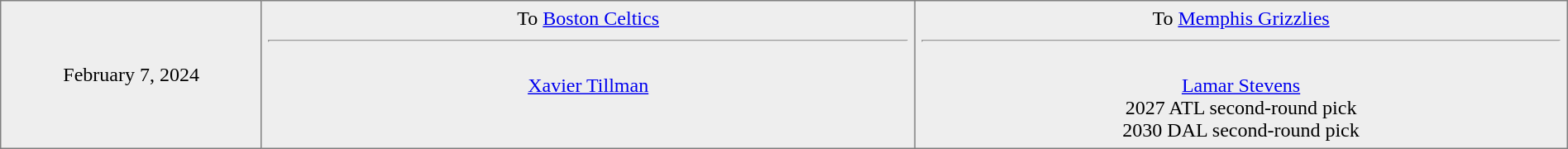<table border="1" style="border-collapse:collapse; text-align:center; width:100%;" cellpadding="5">
<tr bgcolor="eeeeee">
<td style="width:12%">February 7, 2024 </td>
<td style="width:30%" valign="top">To <a href='#'>Boston Celtics</a><hr><br><a href='#'>Xavier Tillman</a></td>
<td style="width:30%" valign="top">To <a href='#'>Memphis Grizzlies</a><hr><br><a href='#'>Lamar Stevens</a><br>2027 ATL second-round pick<br>2030 DAL second-round pick</td>
</tr>
</table>
